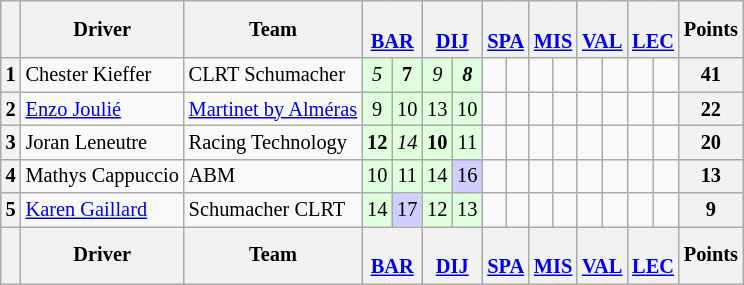<table class="wikitable" style="font-size:85%; text-align:center">
<tr>
<th></th>
<th>Driver</th>
<th>Team</th>
<th colspan="2"><br><a href='#'>BAR</a></th>
<th colspan="2"><br><a href='#'>DIJ</a></th>
<th colspan="2"><br><a href='#'>SPA</a></th>
<th colspan="2"><br><a href='#'>MIS</a></th>
<th colspan="2"><br><a href='#'>VAL</a></th>
<th colspan="2"><br><a href='#'>LEC</a></th>
<th>Points</th>
</tr>
<tr>
<th>1</th>
<td align="left"> Chester Kieffer</td>
<td align="left"> CLRT Schumacher</td>
<td style="background-color:#dfffdf;"><em>5</em></td>
<td style="background-color:#dfffdf;"><strong>7</strong></td>
<td style="background-color:#dfffdf;"><em>9</em></td>
<td style="background-color:#dfffdf;"><strong><em>8</em></strong></td>
<td></td>
<td></td>
<td></td>
<td></td>
<td></td>
<td></td>
<td></td>
<td></td>
<th>41</th>
</tr>
<tr>
<th>2</th>
<td align="left"> <a href='#'>Enzo Joulié</a></td>
<td align="left"> <a href='#'>Martinet by Alméras</a></td>
<td style="background-color:#dfffdf;">9</td>
<td style="background-color:#dfffdf;">10</td>
<td style="background-color:#dfffdf;">13</td>
<td style="background-color:#dfffdf;">10</td>
<td></td>
<td></td>
<td></td>
<td></td>
<td></td>
<td></td>
<td></td>
<td></td>
<th>22</th>
</tr>
<tr>
<th>3</th>
<td align="left"> Joran Leneutre</td>
<td align="left"> Racing Technology</td>
<td style="background-color:#dfffdf;"><strong>12</strong></td>
<td style="background-color:#dfffdf;"><em>14</em></td>
<td style="background-color:#dfffdf;"><strong>10</strong></td>
<td style="background-color:#dfffdf;">11</td>
<td></td>
<td></td>
<td></td>
<td></td>
<td></td>
<td></td>
<td></td>
<td></td>
<th>20</th>
</tr>
<tr>
<th>4</th>
<td align="left"> Mathys Cappuccio</td>
<td align="left"> ABM</td>
<td style="background-color:#dfffdf;">10</td>
<td style="background-color:#dfffdf;">11</td>
<td style="background-color:#dfffdf;">14</td>
<td style="background-color:#cfcfff;">16</td>
<td></td>
<td></td>
<td></td>
<td></td>
<td></td>
<td></td>
<td></td>
<td></td>
<th>13</th>
</tr>
<tr>
<th>5</th>
<td align="left"> <a href='#'>Karen Gaillard</a></td>
<td align="left"> Schumacher CLRT</td>
<td style="background-color:#dfffdf;">14</td>
<td style="background-color:#cfcfff;">17</td>
<td style="background-color:#dfffdf;">12</td>
<td style="background-color:#dfffdf;">13</td>
<td></td>
<td></td>
<td></td>
<td></td>
<td></td>
<td></td>
<td></td>
<td></td>
<th>9</th>
</tr>
<tr>
<th></th>
<th>Driver</th>
<th>Team</th>
<th colspan="2"><br><a href='#'>BAR</a></th>
<th colspan="2"><br><a href='#'>DIJ</a></th>
<th colspan="2"><br><a href='#'>SPA</a></th>
<th colspan="2"><br><a href='#'>MIS</a></th>
<th colspan="2"><br><a href='#'>VAL</a></th>
<th colspan="2"><br><a href='#'>LEC</a></th>
<th>Points</th>
</tr>
</table>
